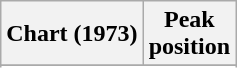<table class="wikitable sortable plainrowheaders" style="text-align:center">
<tr>
<th>Chart (1973)</th>
<th>Peak<br>position</th>
</tr>
<tr>
</tr>
<tr>
</tr>
</table>
